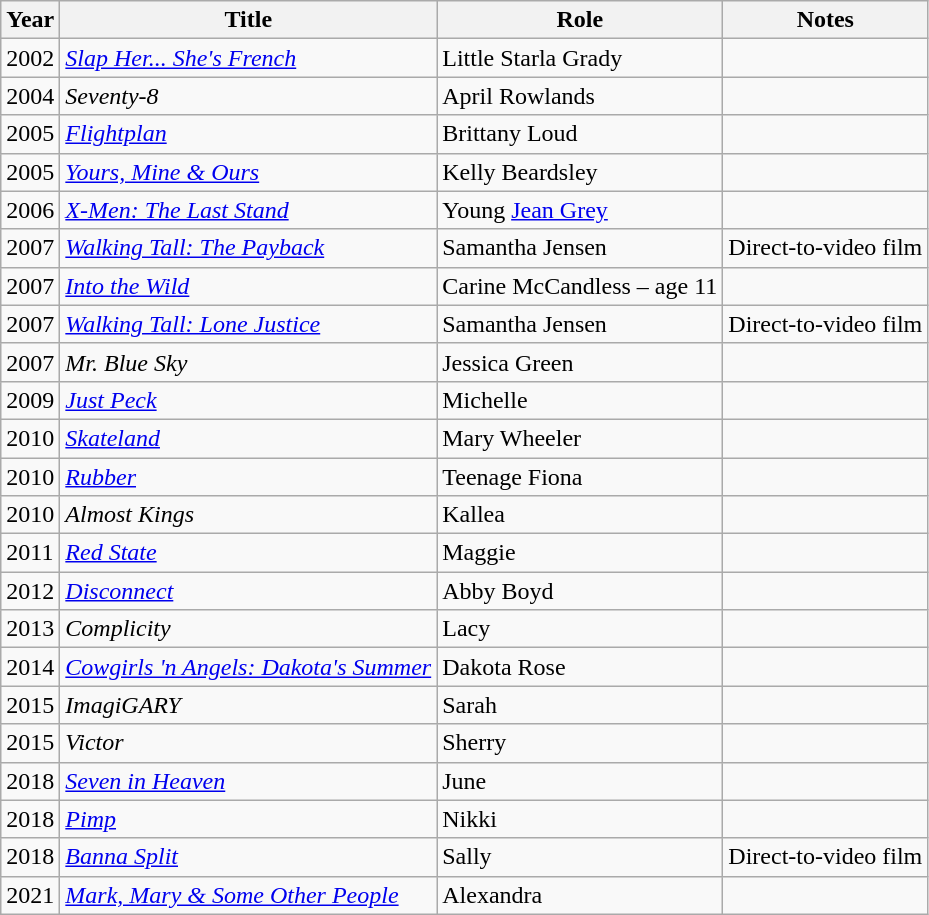<table class="wikitable sortable">
<tr>
<th>Year</th>
<th>Title</th>
<th>Role</th>
<th class="unsortable">Notes</th>
</tr>
<tr>
<td>2002</td>
<td><em><a href='#'>Slap Her... She's French</a></em></td>
<td>Little Starla Grady</td>
<td></td>
</tr>
<tr>
<td>2004</td>
<td><em>Seventy-8</em></td>
<td>April Rowlands</td>
<td></td>
</tr>
<tr>
<td>2005</td>
<td><em><a href='#'>Flightplan</a></em></td>
<td>Brittany Loud</td>
<td></td>
</tr>
<tr>
<td>2005</td>
<td><em><a href='#'>Yours, Mine & Ours</a></em></td>
<td>Kelly Beardsley</td>
<td></td>
</tr>
<tr>
<td>2006</td>
<td><em><a href='#'>X-Men: The Last Stand</a></em></td>
<td>Young <a href='#'>Jean Grey</a></td>
<td></td>
</tr>
<tr>
<td>2007</td>
<td><em><a href='#'>Walking Tall: The Payback</a></em></td>
<td>Samantha Jensen</td>
<td>Direct-to-video film</td>
</tr>
<tr>
<td>2007</td>
<td><em><a href='#'>Into the Wild</a></em></td>
<td>Carine McCandless – age 11</td>
<td></td>
</tr>
<tr>
<td>2007</td>
<td><em><a href='#'>Walking Tall: Lone Justice</a></em></td>
<td>Samantha Jensen</td>
<td>Direct-to-video film</td>
</tr>
<tr>
<td>2007</td>
<td><em>Mr. Blue Sky</em></td>
<td>Jessica Green</td>
<td></td>
</tr>
<tr>
<td>2009</td>
<td><em><a href='#'>Just Peck</a></em></td>
<td>Michelle</td>
<td></td>
</tr>
<tr>
<td>2010</td>
<td><em><a href='#'>Skateland</a></em></td>
<td>Mary Wheeler</td>
<td></td>
</tr>
<tr>
<td>2010</td>
<td><em><a href='#'>Rubber</a></em></td>
<td>Teenage Fiona</td>
<td></td>
</tr>
<tr>
<td>2010</td>
<td><em>Almost Kings</em></td>
<td>Kallea</td>
<td></td>
</tr>
<tr>
<td>2011</td>
<td><em><a href='#'>Red State</a></em></td>
<td>Maggie</td>
<td></td>
</tr>
<tr>
<td>2012</td>
<td><em><a href='#'>Disconnect</a></em></td>
<td>Abby Boyd</td>
<td></td>
</tr>
<tr>
<td>2013</td>
<td><em>Complicity</em></td>
<td>Lacy</td>
<td></td>
</tr>
<tr>
<td>2014</td>
<td><em><a href='#'>Cowgirls 'n Angels: Dakota's Summer</a></em></td>
<td>Dakota Rose</td>
<td></td>
</tr>
<tr>
<td>2015</td>
<td><em>ImagiGARY</em></td>
<td>Sarah</td>
<td></td>
</tr>
<tr>
<td>2015</td>
<td><em>Victor</em></td>
<td>Sherry</td>
<td></td>
</tr>
<tr>
<td>2018</td>
<td><em><a href='#'>Seven in Heaven</a></em></td>
<td>June</td>
<td></td>
</tr>
<tr>
<td>2018</td>
<td><em><a href='#'>Pimp</a></em></td>
<td>Nikki</td>
<td></td>
</tr>
<tr>
<td>2018</td>
<td><em><a href='#'>Banna Split</a></em></td>
<td>Sally</td>
<td>Direct-to-video film</td>
</tr>
<tr>
<td>2021</td>
<td><em><a href='#'>Mark, Mary & Some Other People</a></em></td>
<td>Alexandra</td>
<td></td>
</tr>
</table>
